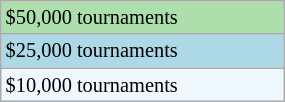<table class="wikitable"  style="font-size:85%; width:15%;">
<tr style="background:#addfad;">
<td>$50,000 tournaments</td>
</tr>
<tr style="background:lightblue;">
<td>$25,000 tournaments</td>
</tr>
<tr style="background:#f0f8ff;">
<td>$10,000 tournaments</td>
</tr>
</table>
